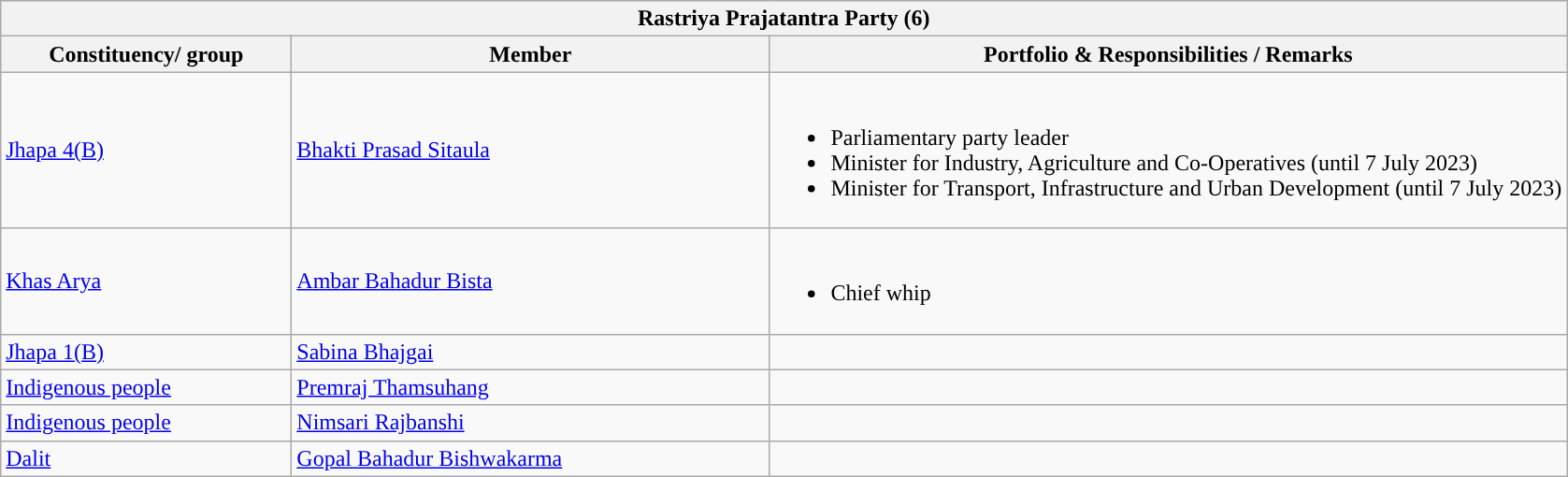<table class="wikitable sortable mw-collapsible mw-collapsed">
<tr>
<th colspan="3" style="width: 800pt; background:">Rastriya Prajatantra Party (6)</th>
</tr>
<tr>
<th style="width:150pt;">Constituency/ group</th>
<th style="width:250pt;">Member</th>
<th>Portfolio & Responsibilities / Remarks</th>
</tr>
<tr>
<td><a href='#'>Jhapa 4(B)</a></td>
<td><a href='#'>Bhakti Prasad Sitaula</a></td>
<td><br><ul><li>Parliamentary party leader</li><li>Minister for Industry, Agriculture and Co-Operatives (until 7 July 2023)</li><li>Minister for Transport, Infrastructure and Urban Development (until 7 July 2023)</li></ul></td>
</tr>
<tr>
<td><a href='#'>Khas Arya</a></td>
<td><a href='#'>Ambar Bahadur Bista</a></td>
<td><br><ul><li>Chief whip</li></ul></td>
</tr>
<tr>
<td><a href='#'>Jhapa 1(B)</a></td>
<td><a href='#'>Sabina Bhajgai</a></td>
<td></td>
</tr>
<tr>
<td><a href='#'>Indigenous people</a></td>
<td><a href='#'>Premraj Thamsuhang</a></td>
<td></td>
</tr>
<tr>
<td><a href='#'>Indigenous people</a></td>
<td><a href='#'>Nimsari Rajbanshi</a></td>
<td></td>
</tr>
<tr>
<td><a href='#'>Dalit</a></td>
<td><a href='#'>Gopal Bahadur Bishwakarma</a></td>
<td></td>
</tr>
</table>
